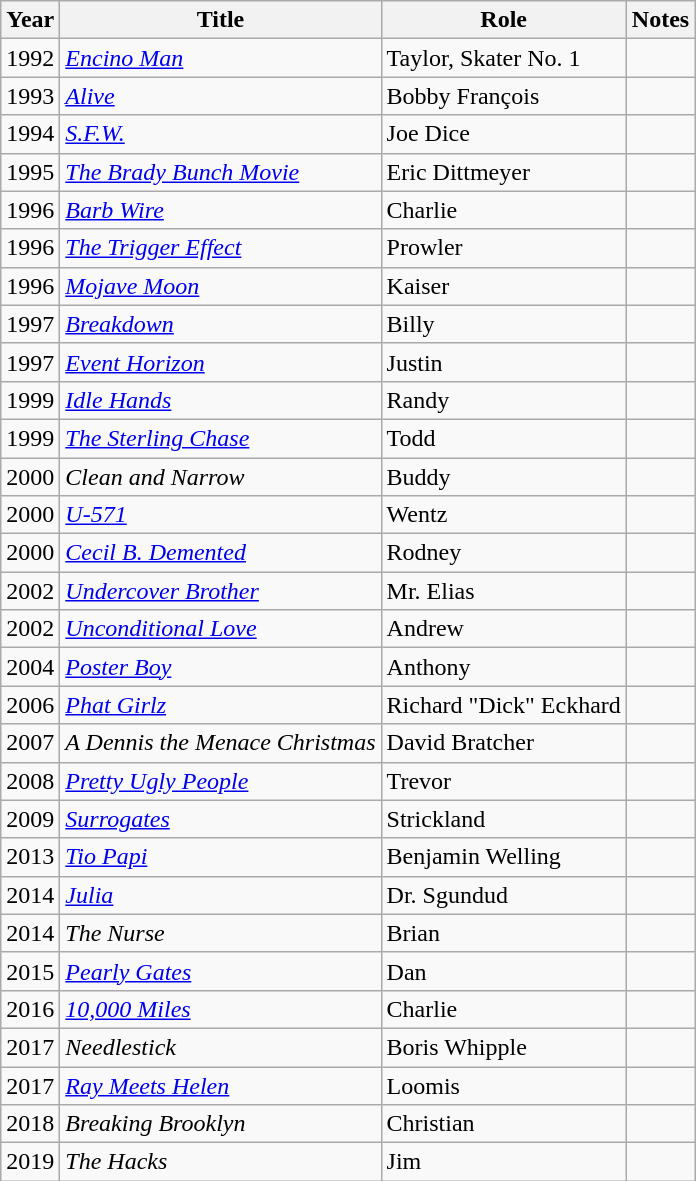<table class="wikitable sortable">
<tr>
<th>Year</th>
<th>Title</th>
<th>Role</th>
<th>Notes</th>
</tr>
<tr>
<td>1992</td>
<td><em><a href='#'>Encino Man</a></em></td>
<td>Taylor, Skater No. 1</td>
<td></td>
</tr>
<tr>
<td>1993</td>
<td><a href='#'><em>Alive</em></a></td>
<td>Bobby François</td>
<td></td>
</tr>
<tr>
<td>1994</td>
<td><em><a href='#'>S.F.W.</a></em></td>
<td>Joe Dice</td>
<td></td>
</tr>
<tr>
<td>1995</td>
<td><em><a href='#'>The Brady Bunch Movie</a></em></td>
<td>Eric Dittmeyer</td>
<td></td>
</tr>
<tr>
<td>1996</td>
<td><a href='#'><em>Barb Wire</em></a></td>
<td>Charlie</td>
<td></td>
</tr>
<tr>
<td>1996</td>
<td><em><a href='#'>The Trigger Effect</a></em></td>
<td>Prowler</td>
<td></td>
</tr>
<tr>
<td>1996</td>
<td><em><a href='#'>Mojave Moon</a></em></td>
<td>Kaiser</td>
<td></td>
</tr>
<tr>
<td>1997</td>
<td><a href='#'><em>Breakdown</em></a></td>
<td>Billy</td>
<td></td>
</tr>
<tr>
<td>1997</td>
<td><a href='#'><em>Event Horizon</em></a></td>
<td>Justin</td>
<td></td>
</tr>
<tr>
<td>1999</td>
<td><em><a href='#'>Idle Hands</a></em></td>
<td>Randy</td>
<td></td>
</tr>
<tr>
<td>1999</td>
<td><em><a href='#'>The Sterling Chase</a></em></td>
<td>Todd</td>
<td></td>
</tr>
<tr>
<td>2000</td>
<td><em>Clean and Narrow</em></td>
<td>Buddy</td>
<td></td>
</tr>
<tr>
<td>2000</td>
<td><a href='#'><em>U-571</em></a></td>
<td>Wentz</td>
<td></td>
</tr>
<tr>
<td>2000</td>
<td><em><a href='#'>Cecil B. Demented</a></em></td>
<td>Rodney</td>
<td></td>
</tr>
<tr>
<td>2002</td>
<td><em><a href='#'>Undercover Brother</a></em></td>
<td>Mr. Elias</td>
<td></td>
</tr>
<tr>
<td>2002</td>
<td><a href='#'><em>Unconditional Love</em></a></td>
<td>Andrew</td>
<td></td>
</tr>
<tr>
<td>2004</td>
<td><a href='#'><em>Poster Boy</em></a></td>
<td>Anthony</td>
<td></td>
</tr>
<tr>
<td>2006</td>
<td><em><a href='#'>Phat Girlz</a></em></td>
<td>Richard "Dick" Eckhard</td>
<td></td>
</tr>
<tr>
<td>2007</td>
<td><em>A Dennis the Menace Christmas</em></td>
<td>David Bratcher</td>
<td></td>
</tr>
<tr>
<td>2008</td>
<td><em><a href='#'>Pretty Ugly People</a></em></td>
<td>Trevor</td>
<td></td>
</tr>
<tr>
<td>2009</td>
<td><em><a href='#'>Surrogates</a></em></td>
<td>Strickland</td>
<td></td>
</tr>
<tr>
<td>2013</td>
<td><em><a href='#'>Tio Papi</a></em></td>
<td>Benjamin Welling</td>
<td></td>
</tr>
<tr>
<td>2014</td>
<td><a href='#'><em>Julia</em></a></td>
<td>Dr. Sgundud</td>
<td></td>
</tr>
<tr>
<td>2014</td>
<td><em>The Nurse</em></td>
<td>Brian</td>
<td></td>
</tr>
<tr>
<td>2015</td>
<td><a href='#'><em>Pearly Gates</em></a></td>
<td>Dan</td>
<td></td>
</tr>
<tr>
<td>2016</td>
<td><em><a href='#'>10,000 Miles</a></em></td>
<td>Charlie</td>
<td></td>
</tr>
<tr>
<td>2017</td>
<td><em>Needlestick</em></td>
<td>Boris Whipple</td>
<td></td>
</tr>
<tr>
<td>2017</td>
<td><em><a href='#'>Ray Meets Helen</a></em></td>
<td>Loomis</td>
<td></td>
</tr>
<tr>
<td>2018</td>
<td><em>Breaking Brooklyn</em></td>
<td>Christian</td>
<td></td>
</tr>
<tr>
<td>2019</td>
<td><em>The Hacks</em></td>
<td>Jim</td>
<td></td>
</tr>
</table>
